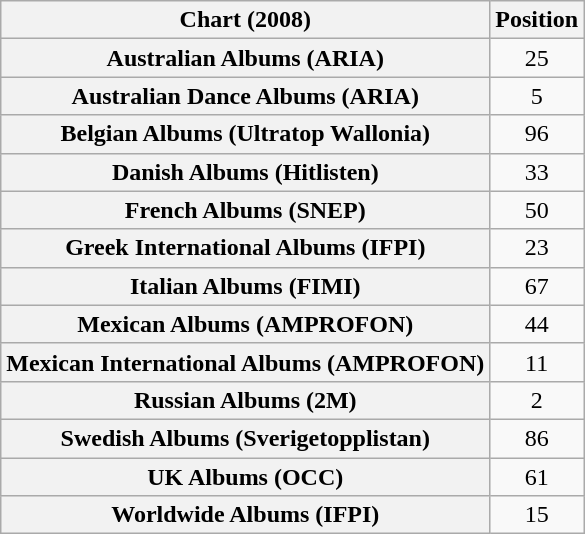<table class="wikitable sortable plainrowheaders" style="text-align:center">
<tr>
<th scope="col">Chart (2008)</th>
<th scope="col">Position</th>
</tr>
<tr>
<th scope="row">Australian Albums (ARIA)</th>
<td>25</td>
</tr>
<tr>
<th scope="row">Australian Dance Albums (ARIA)</th>
<td>5</td>
</tr>
<tr>
<th scope="row">Belgian Albums (Ultratop Wallonia)</th>
<td>96</td>
</tr>
<tr>
<th scope="row">Danish Albums (Hitlisten)</th>
<td>33</td>
</tr>
<tr>
<th scope="row">French Albums (SNEP)</th>
<td>50</td>
</tr>
<tr>
<th scope="row">Greek International Albums (IFPI)</th>
<td>23</td>
</tr>
<tr>
<th scope="row">Italian Albums (FIMI)</th>
<td>67</td>
</tr>
<tr>
<th scope="row">Mexican Albums (AMPROFON)</th>
<td>44</td>
</tr>
<tr>
<th scope="row">Mexican International Albums (AMPROFON)</th>
<td>11</td>
</tr>
<tr>
<th scope="row">Russian Albums (2M)</th>
<td>2</td>
</tr>
<tr>
<th scope="row">Swedish Albums (Sverigetopplistan)</th>
<td>86</td>
</tr>
<tr>
<th scope="row">UK Albums (OCC)</th>
<td>61</td>
</tr>
<tr>
<th scope="row">Worldwide Albums (IFPI)</th>
<td>15</td>
</tr>
</table>
